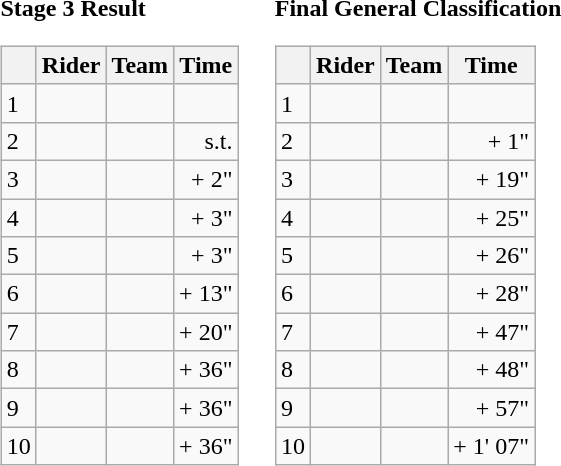<table>
<tr>
<td><strong>Stage 3 Result</strong><br><table class="wikitable">
<tr>
<th></th>
<th>Rider</th>
<th>Team</th>
<th>Time</th>
</tr>
<tr>
<td>1</td>
<td></td>
<td></td>
<td align="right"></td>
</tr>
<tr>
<td>2</td>
<td></td>
<td></td>
<td align="right">s.t.</td>
</tr>
<tr>
<td>3</td>
<td></td>
<td></td>
<td align="right">+ 2"</td>
</tr>
<tr>
<td>4</td>
<td></td>
<td></td>
<td align="right">+ 3"</td>
</tr>
<tr>
<td>5</td>
<td></td>
<td></td>
<td align="right">+ 3"</td>
</tr>
<tr>
<td>6</td>
<td></td>
<td></td>
<td align="right">+ 13"</td>
</tr>
<tr>
<td>7</td>
<td></td>
<td></td>
<td align="right">+ 20"</td>
</tr>
<tr>
<td>8</td>
<td></td>
<td></td>
<td align="right">+ 36"</td>
</tr>
<tr>
<td>9</td>
<td></td>
<td></td>
<td align="right">+ 36"</td>
</tr>
<tr>
<td>10</td>
<td></td>
<td></td>
<td align="right">+ 36"</td>
</tr>
</table>
</td>
<td></td>
<td><strong>Final General Classification</strong><br><table class="wikitable">
<tr>
<th></th>
<th>Rider</th>
<th>Team</th>
<th>Time</th>
</tr>
<tr>
<td>1</td>
<td> </td>
<td></td>
<td align="right"></td>
</tr>
<tr>
<td>2</td>
<td> </td>
<td></td>
<td align="right">+ 1"</td>
</tr>
<tr>
<td>3</td>
<td></td>
<td></td>
<td align="right">+ 19"</td>
</tr>
<tr>
<td>4</td>
<td> </td>
<td></td>
<td align="right">+ 25"</td>
</tr>
<tr>
<td>5</td>
<td></td>
<td></td>
<td align="right">+ 26"</td>
</tr>
<tr>
<td>6</td>
<td></td>
<td></td>
<td align="right">+ 28"</td>
</tr>
<tr>
<td>7</td>
<td></td>
<td></td>
<td align="right">+ 47"</td>
</tr>
<tr>
<td>8</td>
<td></td>
<td></td>
<td align="right">+ 48"</td>
</tr>
<tr>
<td>9</td>
<td></td>
<td></td>
<td align="right">+ 57"</td>
</tr>
<tr>
<td>10</td>
<td></td>
<td></td>
<td align="right">+ 1' 07"</td>
</tr>
</table>
</td>
</tr>
</table>
